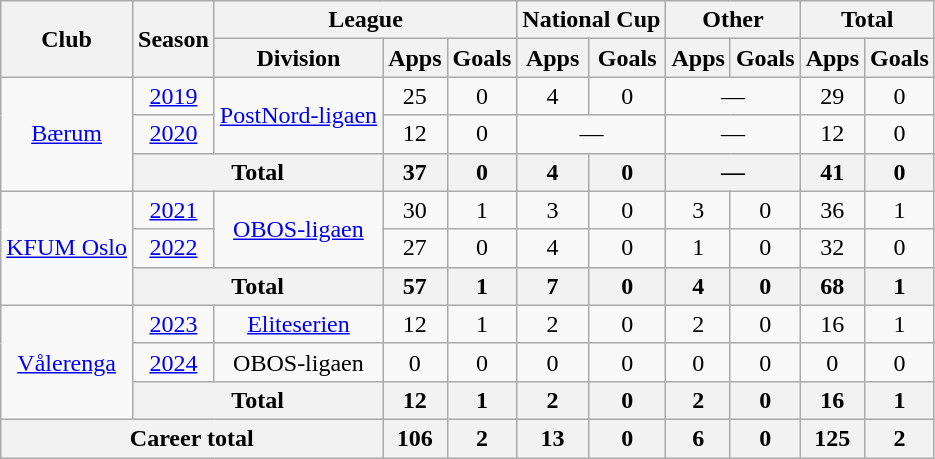<table class="wikitable" style="text-align: center">
<tr>
<th rowspan="2">Club</th>
<th rowspan="2">Season</th>
<th colspan="3">League</th>
<th colspan="2">National Cup</th>
<th colspan="2">Other</th>
<th colspan="2">Total</th>
</tr>
<tr>
<th>Division</th>
<th>Apps</th>
<th>Goals</th>
<th>Apps</th>
<th>Goals</th>
<th>Apps</th>
<th>Goals</th>
<th>Apps</th>
<th>Goals</th>
</tr>
<tr>
<td rowspan="3"><a href='#'>Bærum</a></td>
<td><a href='#'>2019</a></td>
<td rowspan="2"><a href='#'>PostNord-ligaen</a></td>
<td>25</td>
<td>0</td>
<td>4</td>
<td>0</td>
<td colspan="2">—</td>
<td>29</td>
<td>0</td>
</tr>
<tr>
<td><a href='#'>2020</a></td>
<td>12</td>
<td>0</td>
<td colspan="2">—</td>
<td colspan="2">—</td>
<td>12</td>
<td>0</td>
</tr>
<tr>
<th colspan="2">Total</th>
<th>37</th>
<th>0</th>
<th>4</th>
<th>0</th>
<th colspan="2">—</th>
<th>41</th>
<th>0</th>
</tr>
<tr>
<td rowspan="3"><a href='#'>KFUM Oslo</a></td>
<td><a href='#'>2021</a></td>
<td rowspan="2"><a href='#'>OBOS-ligaen</a></td>
<td>30</td>
<td>1</td>
<td>3</td>
<td>0</td>
<td>3</td>
<td>0</td>
<td>36</td>
<td>1</td>
</tr>
<tr>
<td><a href='#'>2022</a></td>
<td>27</td>
<td>0</td>
<td>4</td>
<td>0</td>
<td>1</td>
<td>0</td>
<td>32</td>
<td>0</td>
</tr>
<tr>
<th colspan="2">Total</th>
<th>57</th>
<th>1</th>
<th>7</th>
<th>0</th>
<th>4</th>
<th>0</th>
<th>68</th>
<th>1</th>
</tr>
<tr>
<td rowspan="3"><a href='#'>Vålerenga</a></td>
<td><a href='#'>2023</a></td>
<td><a href='#'>Eliteserien</a></td>
<td>12</td>
<td>1</td>
<td>2</td>
<td>0</td>
<td>2</td>
<td>0</td>
<td>16</td>
<td>1</td>
</tr>
<tr>
<td><a href='#'>2024</a></td>
<td>OBOS-ligaen</td>
<td>0</td>
<td>0</td>
<td>0</td>
<td>0</td>
<td>0</td>
<td>0</td>
<td>0</td>
<td>0</td>
</tr>
<tr>
<th colspan="2">Total</th>
<th>12</th>
<th>1</th>
<th>2</th>
<th>0</th>
<th>2</th>
<th>0</th>
<th>16</th>
<th>1</th>
</tr>
<tr>
<th colspan="3">Career total</th>
<th>106</th>
<th>2</th>
<th>13</th>
<th>0</th>
<th>6</th>
<th>0</th>
<th>125</th>
<th>2</th>
</tr>
</table>
